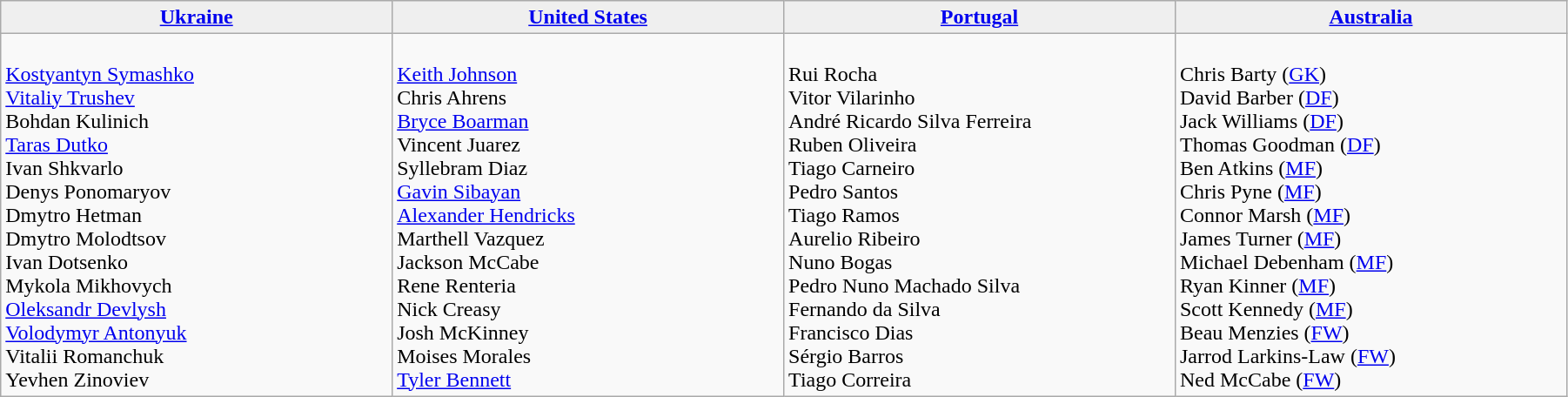<table class="wikitable mw-collapsible mw-collapsed" cellpadding=5 cellspacing=0 style="width:95%">
<tr align=center>
<td bgcolor="#efefef" width="200"><strong> <a href='#'>Ukraine</a></strong></td>
<td bgcolor="#efefef" width="200"><strong> <a href='#'>United States</a></strong></td>
<td bgcolor="#efefef" width="200"><strong> <a href='#'>Portugal</a></strong></td>
<td bgcolor="#efefef" width="200"><strong> <a href='#'>Australia</a></strong></td>
</tr>
<tr valign=top>
<td><br><a href='#'>Kostyantyn Symashko</a><br>
<a href='#'>Vitaliy Trushev</a><br>
Bohdan Kulinich<br>
<a href='#'>Taras Dutko</a><br>
Ivan Shkvarlo<br>
Denys Ponomaryov<br>
Dmytro Hetman<br>
Dmytro Molodtsov<br>
Ivan Dotsenko<br>
Mykola Mikhovych<br>
<a href='#'>Oleksandr Devlysh</a><br>
<a href='#'>Volodymyr Antonyuk</a><br>
Vitalii Romanchuk<br>
Yevhen Zinoviev<br></td>
<td><br><a href='#'>Keith Johnson</a><br>
Chris Ahrens<br>
<a href='#'>Bryce Boarman</a><br>
Vincent Juarez<br>
Syllebram Diaz<br>
<a href='#'>Gavin Sibayan</a><br>
<a href='#'>Alexander Hendricks</a><br>
Marthell Vazquez<br>
Jackson McCabe<br>
Rene Renteria<br>
Nick Creasy<br>
Josh McKinney<br>
Moises Morales<br>
<a href='#'>Tyler Bennett</a><br></td>
<td><br>Rui Rocha<br>
Vitor Vilarinho<br>
André Ricardo Silva Ferreira<br>
Ruben Oliveira<br>
Tiago Carneiro<br>
Pedro Santos<br>
Tiago Ramos<br>
Aurelio Ribeiro<br>
Nuno Bogas<br>
Pedro Nuno Machado Silva<br>
Fernando da Silva<br>
Francisco Dias<br>
Sérgio Barros<br>
Tiago Correira<br></td>
<td><br>Chris Barty (<a href='#'>GK</a>)<br>
David Barber (<a href='#'>DF</a>)<br>
Jack Williams (<a href='#'>DF</a>)<br>
Thomas Goodman (<a href='#'>DF</a>)<br>
Ben Atkins (<a href='#'>MF</a>)<br>
Chris Pyne (<a href='#'>MF</a>)<br>
Connor Marsh (<a href='#'>MF</a>)<br>
James Turner (<a href='#'>MF</a>)<br>
Michael Debenham (<a href='#'>MF</a>)<br>
Ryan Kinner (<a href='#'>MF</a>)<br>
Scott Kennedy (<a href='#'>MF</a>)<br>
Beau Menzies (<a href='#'>FW</a>)<br>
Jarrod Larkins-Law (<a href='#'>FW</a>)<br>
Ned McCabe (<a href='#'>FW</a>)<br></td>
</tr>
</table>
